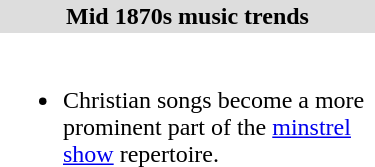<table align="right" border="0" cellpadding="2" width=250 cellspacing="0" style="margin-left:0.5em;" class="toccolours">
<tr>
<th style="background:#ddd;">Mid 1870s music trends</th>
</tr>
<tr>
<td><br><ul><li>Christian songs become a more prominent part of the <a href='#'>minstrel show</a> repertoire.</li></ul></td>
</tr>
</table>
